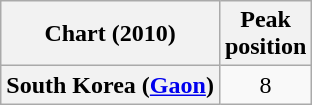<table class="wikitable plainrowheaders" style="text-align:center">
<tr>
<th scope="col">Chart (2010)</th>
<th scope="col">Peak<br>position</th>
</tr>
<tr>
<th scope="row">South Korea (<a href='#'>Gaon</a>)</th>
<td>8</td>
</tr>
</table>
